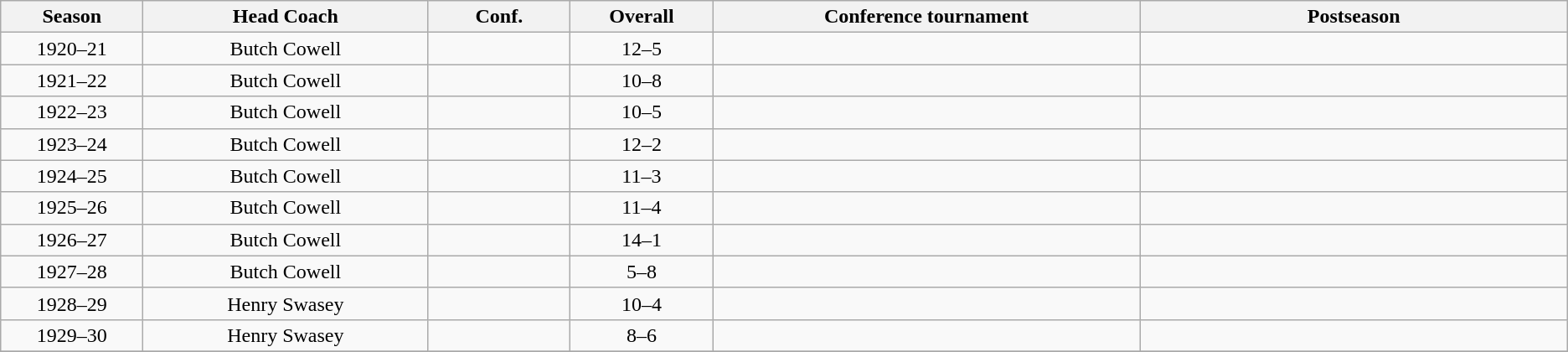<table class="wikitable" style="text-align:center">
<tr>
<th bgcolor="#003591" width="5%">Season</th>
<th bgcolor="#003591" width="10%">Head Coach</th>
<th bgcolor="#003591" width="5%">Conf.</th>
<th bgcolor="#003591" width="5%">Overall</th>
<th bgcolor="#003591" width="15%">Conference tournament</th>
<th bgcolor="#003591" width="15%">Postseason</th>
</tr>
<tr>
<td>1920–21</td>
<td>Butch Cowell</td>
<td></td>
<td>12–5</td>
<td></td>
<td></td>
</tr>
<tr>
<td>1921–22</td>
<td>Butch Cowell</td>
<td></td>
<td>10–8</td>
<td></td>
<td></td>
</tr>
<tr>
<td>1922–23</td>
<td>Butch Cowell</td>
<td></td>
<td>10–5</td>
<td></td>
<td></td>
</tr>
<tr>
<td>1923–24</td>
<td>Butch Cowell</td>
<td></td>
<td>12–2</td>
<td></td>
<td></td>
</tr>
<tr>
<td>1924–25</td>
<td>Butch Cowell</td>
<td></td>
<td>11–3</td>
<td></td>
<td></td>
</tr>
<tr>
<td>1925–26</td>
<td>Butch Cowell</td>
<td></td>
<td>11–4</td>
<td></td>
<td></td>
</tr>
<tr>
<td>1926–27</td>
<td>Butch Cowell</td>
<td></td>
<td>14–1</td>
<td></td>
<td></td>
</tr>
<tr>
<td>1927–28</td>
<td>Butch Cowell</td>
<td></td>
<td>5–8</td>
<td></td>
<td></td>
</tr>
<tr>
<td>1928–29</td>
<td>Henry Swasey</td>
<td></td>
<td>10–4</td>
<td></td>
<td></td>
</tr>
<tr>
<td>1929–30</td>
<td>Henry Swasey</td>
<td></td>
<td>8–6</td>
<td></td>
<td></td>
</tr>
<tr>
</tr>
</table>
